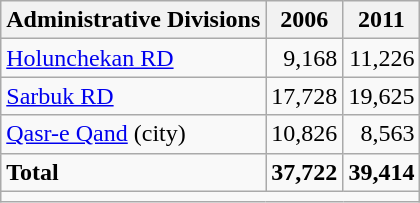<table class="wikitable">
<tr>
<th>Administrative Divisions</th>
<th>2006</th>
<th>2011</th>
</tr>
<tr>
<td><a href='#'>Holunchekan RD</a></td>
<td style="text-align: right;">9,168</td>
<td style="text-align: right;">11,226</td>
</tr>
<tr>
<td><a href='#'>Sarbuk RD</a></td>
<td style="text-align: right;">17,728</td>
<td style="text-align: right;">19,625</td>
</tr>
<tr>
<td><a href='#'>Qasr-e Qand</a> (city)</td>
<td style="text-align: right;">10,826</td>
<td style="text-align: right;">8,563</td>
</tr>
<tr>
<td><strong>Total</strong></td>
<td style="text-align: right;"><strong>37,722</strong></td>
<td style="text-align: right;"><strong>39,414</strong></td>
</tr>
<tr>
<td colspan=4></td>
</tr>
</table>
